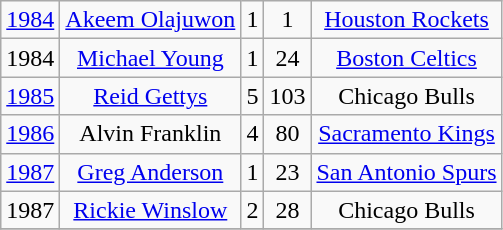<table class="wikitable">
<tr align="center" bgcolor="">
<td><a href='#'>1984</a></td>
<td><a href='#'>Akeem Olajuwon</a></td>
<td>1</td>
<td>1</td>
<td><a href='#'>Houston Rockets</a></td>
</tr>
<tr align="center" bgcolor="">
<td>1984</td>
<td><a href='#'>Michael Young</a></td>
<td>1</td>
<td>24</td>
<td><a href='#'>Boston Celtics</a></td>
</tr>
<tr align="center" bgcolor="">
<td><a href='#'>1985</a></td>
<td><a href='#'>Reid Gettys</a></td>
<td>5</td>
<td>103</td>
<td>Chicago Bulls</td>
</tr>
<tr align="center" bgcolor="">
<td><a href='#'>1986</a></td>
<td>Alvin Franklin</td>
<td>4</td>
<td>80</td>
<td><a href='#'>Sacramento Kings</a></td>
</tr>
<tr align="center" bgcolor="">
<td><a href='#'>1987</a></td>
<td><a href='#'>Greg Anderson</a></td>
<td>1</td>
<td>23</td>
<td><a href='#'>San Antonio Spurs</a></td>
</tr>
<tr align="center" bgcolor="">
<td>1987</td>
<td><a href='#'>Rickie Winslow</a></td>
<td>2</td>
<td>28</td>
<td>Chicago Bulls</td>
</tr>
<tr align="center" bgcolor="">
</tr>
</table>
